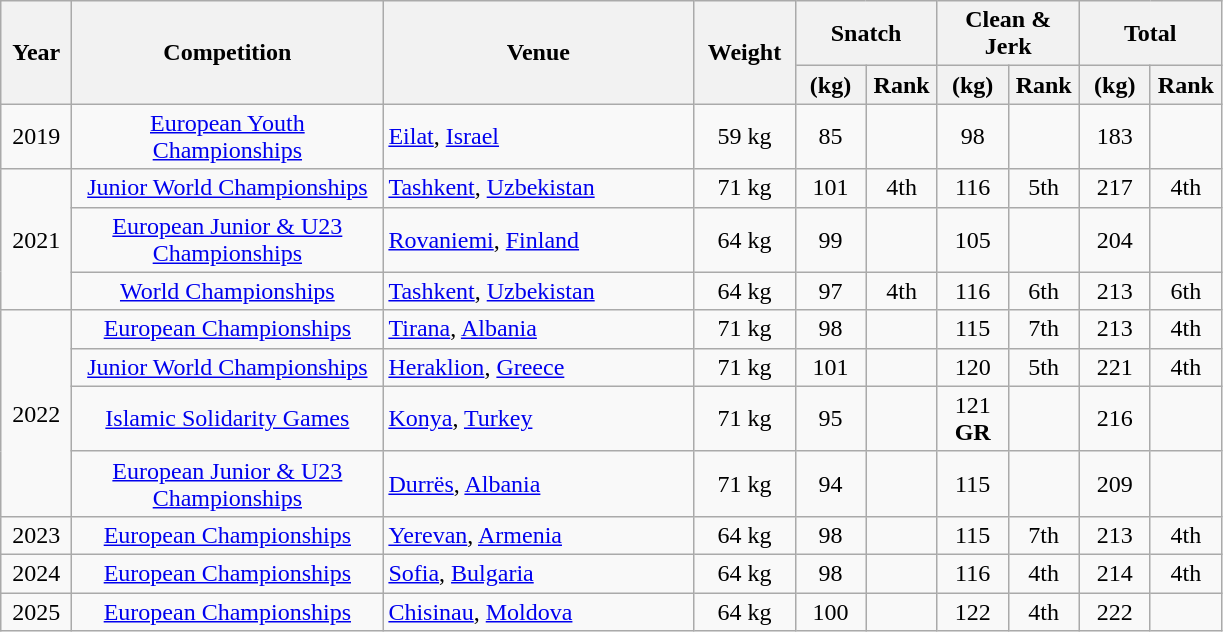<table class = "wikitable" style="text-align:center;">
<tr>
<th rowspan=2 width=40>Year</th>
<th rowspan=2 width=200>Competition</th>
<th rowspan=2 width=200>Venue</th>
<th rowspan=2 width=60>Weight</th>
<th colspan=2>Snatch</th>
<th colspan=2>Clean & Jerk</th>
<th colspan=2>Total</th>
</tr>
<tr>
<th width=40>(kg)</th>
<th width=40>Rank</th>
<th width=40>(kg)</th>
<th width=40>Rank</th>
<th width=40>(kg)</th>
<th width=40>Rank</th>
</tr>
<tr>
<td>2019</td>
<td><a href='#'>European Youth Championships</a></td>
<td align=left> <a href='#'>Eilat</a>, <a href='#'>Israel</a></td>
<td>59 kg</td>
<td>85</td>
<td></td>
<td>98</td>
<td></td>
<td>183</td>
<td></td>
</tr>
<tr>
<td rowspan=3>2021</td>
<td><a href='#'>Junior World Championships</a></td>
<td align=left> <a href='#'>Tashkent</a>, <a href='#'>Uzbekistan</a></td>
<td>71 kg</td>
<td>101</td>
<td>4th</td>
<td>116</td>
<td>5th</td>
<td>217</td>
<td>4th</td>
</tr>
<tr>
<td><a href='#'>European Junior & U23 Championships</a></td>
<td align=left> <a href='#'>Rovaniemi</a>, <a href='#'>Finland</a></td>
<td>64 kg</td>
<td>99</td>
<td></td>
<td>105</td>
<td></td>
<td>204</td>
<td></td>
</tr>
<tr>
<td><a href='#'>World Championships</a></td>
<td align=left> <a href='#'>Tashkent</a>, <a href='#'>Uzbekistan</a></td>
<td>64 kg</td>
<td>97</td>
<td>4th</td>
<td>116</td>
<td>6th</td>
<td>213</td>
<td>6th</td>
</tr>
<tr>
<td rowspan=4>2022</td>
<td><a href='#'>European Championships</a></td>
<td align=left> <a href='#'>Tirana</a>, <a href='#'>Albania</a></td>
<td>71 kg</td>
<td>98</td>
<td></td>
<td>115</td>
<td>7th</td>
<td>213</td>
<td>4th</td>
</tr>
<tr>
<td><a href='#'>Junior World Championships</a></td>
<td align=left> <a href='#'>Heraklion</a>, <a href='#'>Greece</a></td>
<td>71 kg</td>
<td>101</td>
<td></td>
<td>120</td>
<td>5th</td>
<td>221</td>
<td>4th</td>
</tr>
<tr>
<td><a href='#'>Islamic Solidarity Games</a></td>
<td align=left> <a href='#'>Konya</a>, <a href='#'>Turkey</a></td>
<td>71 kg</td>
<td>95</td>
<td></td>
<td>121<br><strong>GR</strong></td>
<td></td>
<td>216</td>
<td></td>
</tr>
<tr>
<td><a href='#'>European Junior & U23 Championships</a></td>
<td align=left> <a href='#'>Durrës</a>, <a href='#'>Albania</a></td>
<td>71 kg</td>
<td>94</td>
<td></td>
<td>115</td>
<td></td>
<td>209</td>
<td></td>
</tr>
<tr>
<td>2023</td>
<td><a href='#'>European Championships</a></td>
<td align=left> <a href='#'>Yerevan</a>, <a href='#'>Armenia</a></td>
<td>64 kg</td>
<td>98</td>
<td></td>
<td>115</td>
<td>7th</td>
<td>213</td>
<td>4th</td>
</tr>
<tr>
<td>2024</td>
<td><a href='#'>European Championships</a></td>
<td align=left> <a href='#'>Sofia</a>, <a href='#'>Bulgaria</a></td>
<td>64 kg</td>
<td>98</td>
<td></td>
<td>116</td>
<td>4th</td>
<td>214</td>
<td>4th</td>
</tr>
<tr>
<td>2025</td>
<td><a href='#'>European Championships</a></td>
<td align=left> <a href='#'>Chisinau</a>, <a href='#'>Moldova</a></td>
<td>64 kg</td>
<td>100</td>
<td></td>
<td>122</td>
<td>4th</td>
<td>222</td>
<td></td>
</tr>
</table>
